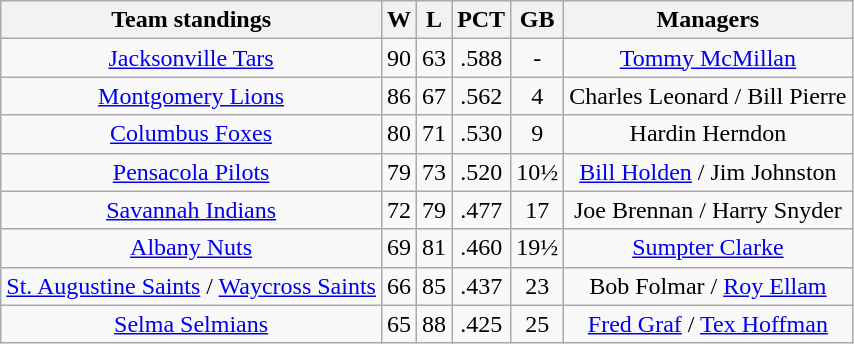<table class="wikitable" style="text-align:center">
<tr>
<th>Team standings</th>
<th>W</th>
<th>L</th>
<th>PCT</th>
<th>GB</th>
<th>Managers</th>
</tr>
<tr>
<td><a href='#'>Jacksonville Tars</a></td>
<td>90</td>
<td>63</td>
<td>.588</td>
<td>-</td>
<td><a href='#'>Tommy McMillan</a></td>
</tr>
<tr>
<td><a href='#'>Montgomery Lions</a></td>
<td>86</td>
<td>67</td>
<td>.562</td>
<td>4</td>
<td>Charles Leonard  / Bill Pierre</td>
</tr>
<tr>
<td><a href='#'>Columbus Foxes</a></td>
<td>80</td>
<td>71</td>
<td>.530</td>
<td>9</td>
<td>Hardin Herndon</td>
</tr>
<tr>
<td><a href='#'>Pensacola Pilots</a></td>
<td>79</td>
<td>73</td>
<td>.520</td>
<td>10½</td>
<td><a href='#'>Bill Holden</a> / Jim Johnston</td>
</tr>
<tr>
<td><a href='#'>Savannah Indians</a></td>
<td>72</td>
<td>79</td>
<td>.477</td>
<td>17</td>
<td>Joe Brennan / Harry Snyder</td>
</tr>
<tr>
<td><a href='#'>Albany Nuts</a></td>
<td>69</td>
<td>81</td>
<td>.460</td>
<td>19½</td>
<td><a href='#'>Sumpter Clarke</a></td>
</tr>
<tr>
<td><a href='#'>St. Augustine Saints</a> / <a href='#'>Waycross Saints</a></td>
<td>66</td>
<td>85</td>
<td>.437</td>
<td>23</td>
<td>Bob Folmar / <a href='#'>Roy Ellam</a></td>
</tr>
<tr>
<td><a href='#'>Selma Selmians</a></td>
<td>65</td>
<td>88</td>
<td>.425</td>
<td>25</td>
<td><a href='#'>Fred Graf</a> / <a href='#'>Tex Hoffman</a></td>
</tr>
</table>
